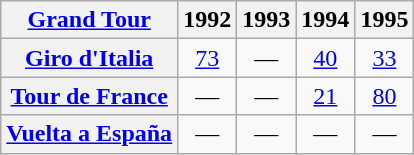<table class="wikitable plainrowheaders">
<tr>
<th scope="col"><a href='#'>Grand Tour</a></th>
<th scope="col">1992</th>
<th scope="col">1993</th>
<th scope="col">1994</th>
<th scope="col">1995</th>
</tr>
<tr style="text-align:center;">
<th scope="row"> <a href='#'>Giro d'Italia</a></th>
<td><a href='#'>73</a></td>
<td>—</td>
<td><a href='#'>40</a></td>
<td><a href='#'>33</a></td>
</tr>
<tr style="text-align:center;">
<th scope="row"> <a href='#'>Tour de France</a></th>
<td>—</td>
<td>—</td>
<td><a href='#'>21</a></td>
<td><a href='#'>80</a></td>
</tr>
<tr style="text-align:center;">
<th scope="row"> <a href='#'>Vuelta a España</a></th>
<td>—</td>
<td>—</td>
<td>—</td>
<td>—</td>
</tr>
</table>
